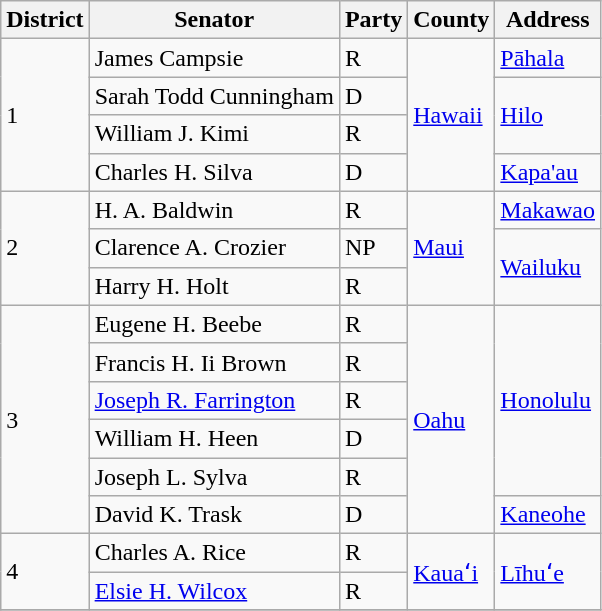<table class= "sortable wikitable">
<tr>
<th>District</th>
<th>Senator</th>
<th>Party</th>
<th>County</th>
<th>Address</th>
</tr>
<tr>
<td rowspan=4>1</td>
<td>James Campsie</td>
<td>R</td>
<td rowspan=4><a href='#'>Hawaii</a></td>
<td><a href='#'>Pāhala</a></td>
</tr>
<tr>
<td>Sarah Todd Cunningham</td>
<td>D</td>
<td rowspan=2><a href='#'>Hilo</a></td>
</tr>
<tr>
<td>William J. Kimi</td>
<td>R</td>
</tr>
<tr>
<td>Charles H. Silva</td>
<td>D</td>
<td><a href='#'>Kapa'au</a></td>
</tr>
<tr>
<td rowspan=3>2</td>
<td>H. A. Baldwin</td>
<td>R</td>
<td rowspan=3><a href='#'>Maui</a></td>
<td><a href='#'>Makawao</a></td>
</tr>
<tr>
<td>Clarence A. Crozier</td>
<td>NP</td>
<td rowspan=2><a href='#'>Wailuku</a></td>
</tr>
<tr>
<td>Harry H. Holt</td>
<td>R</td>
</tr>
<tr>
<td rowspan=6>3</td>
<td>Eugene H. Beebe</td>
<td>R</td>
<td rowspan=6><a href='#'>Oahu</a></td>
<td rowspan=5><a href='#'>Honolulu</a></td>
</tr>
<tr>
<td>Francis H. Ii Brown</td>
<td>R</td>
</tr>
<tr>
<td><a href='#'>Joseph R. Farrington</a></td>
<td>R</td>
</tr>
<tr>
<td>William H. Heen</td>
<td>D</td>
</tr>
<tr>
<td>Joseph L. Sylva</td>
<td>R</td>
</tr>
<tr>
<td>David K. Trask</td>
<td>D</td>
<td><a href='#'>Kaneohe</a></td>
</tr>
<tr>
<td rowspan=2>4</td>
<td>Charles A. Rice</td>
<td>R</td>
<td rowspan=2><a href='#'>Kauaʻi</a></td>
<td rowspan=2><a href='#'>Līhuʻe</a></td>
</tr>
<tr>
<td><a href='#'>Elsie H. Wilcox</a></td>
<td>R</td>
</tr>
<tr>
</tr>
</table>
